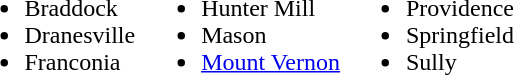<table border="0">
<tr>
<td valign="top"><br><ul><li>Braddock</li><li>Dranesville</li><li>Franconia</li></ul></td>
<td valign="top"><br><ul><li>Hunter Mill</li><li>Mason</li><li><a href='#'>Mount Vernon</a></li></ul></td>
<td valign="top"><br><ul><li>Providence</li><li>Springfield</li><li>Sully</li></ul></td>
</tr>
</table>
